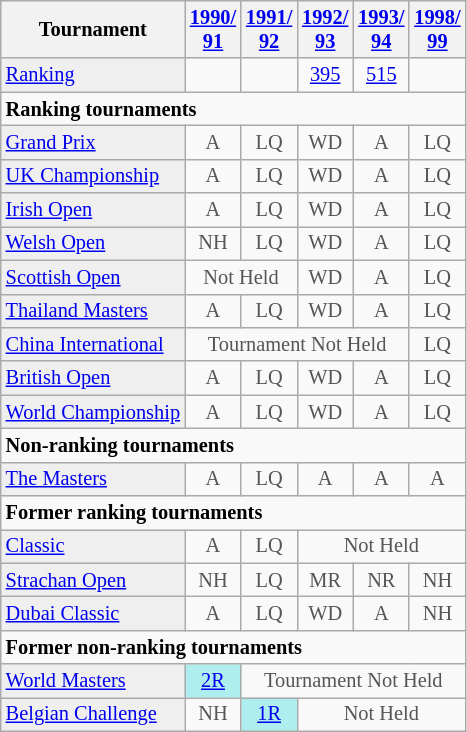<table class="wikitable" style="font-size:85%;">
<tr>
<th>Tournament</th>
<th><a href='#'>1990/<br>91</a></th>
<th><a href='#'>1991/<br>92</a></th>
<th><a href='#'>1992/<br>93</a></th>
<th><a href='#'>1993/<br>94</a></th>
<th><a href='#'>1998/<br>99</a></th>
</tr>
<tr>
<td style="background:#EFEFEF;"><a href='#'>Ranking</a></td>
<td align="center"></td>
<td align="center"></td>
<td align="center"><a href='#'>395</a></td>
<td align="center"><a href='#'>515</a></td>
<td align="center"></td>
</tr>
<tr>
<td colspan="10"><strong>Ranking tournaments</strong></td>
</tr>
<tr>
<td style="background:#EFEFEF;"><a href='#'>Grand Prix</a></td>
<td align="center" style="color:#555555;">A</td>
<td align="center" style="color:#555555;">LQ</td>
<td align="center" style="color:#555555;">WD</td>
<td align="center" style="color:#555555;">A</td>
<td align="center" style="color:#555555;">LQ</td>
</tr>
<tr>
<td style="background:#EFEFEF;"><a href='#'>UK Championship</a></td>
<td align="center" style="color:#555555;">A</td>
<td align="center" style="color:#555555;">LQ</td>
<td align="center" style="color:#555555;">WD</td>
<td align="center" style="color:#555555;">A</td>
<td align="center" style="color:#555555;">LQ</td>
</tr>
<tr>
<td style="background:#EFEFEF;"><a href='#'>Irish Open</a></td>
<td align="center" style="color:#555555;">A</td>
<td align="center" style="color:#555555;">LQ</td>
<td align="center" style="color:#555555;">WD</td>
<td align="center" style="color:#555555;">A</td>
<td align="center" style="color:#555555;">LQ</td>
</tr>
<tr>
<td style="background:#EFEFEF;"><a href='#'>Welsh Open</a></td>
<td align="center" style="color:#555555;">NH</td>
<td align="center" style="color:#555555;">LQ</td>
<td align="center" style="color:#555555;">WD</td>
<td align="center" style="color:#555555;">A</td>
<td align="center" style="color:#555555;">LQ</td>
</tr>
<tr>
<td style="background:#EFEFEF;"><a href='#'>Scottish Open</a></td>
<td align="center" colspan="2" style="color:#555555;">Not Held</td>
<td align="center" style="color:#555555;">WD</td>
<td align="center" style="color:#555555;">A</td>
<td align="center" style="color:#555555;">LQ</td>
</tr>
<tr>
<td style="background:#EFEFEF;"><a href='#'>Thailand Masters</a></td>
<td align="center" style="color:#555555;">A</td>
<td align="center" style="color:#555555;">LQ</td>
<td align="center" style="color:#555555;">WD</td>
<td align="center" style="color:#555555;">A</td>
<td align="center" style="color:#555555;">LQ</td>
</tr>
<tr>
<td style="background:#EFEFEF;"><a href='#'>China International</a></td>
<td align="center" colspan="4" style="color:#555555;">Tournament Not Held</td>
<td align="center" style="color:#555555;">LQ</td>
</tr>
<tr>
<td style="background:#EFEFEF;"><a href='#'>British Open</a></td>
<td align="center" style="color:#555555;">A</td>
<td align="center" style="color:#555555;">LQ</td>
<td align="center" style="color:#555555;">WD</td>
<td align="center" style="color:#555555;">A</td>
<td align="center" style="color:#555555;">LQ</td>
</tr>
<tr>
<td style="background:#EFEFEF;"><a href='#'>World Championship</a></td>
<td align="center" style="color:#555555;">A</td>
<td align="center" style="color:#555555;">LQ</td>
<td align="center" style="color:#555555;">WD</td>
<td align="center" style="color:#555555;">A</td>
<td align="center" style="color:#555555;">LQ</td>
</tr>
<tr>
<td colspan="10"><strong>Non-ranking tournaments</strong></td>
</tr>
<tr>
<td style="background:#EFEFEF;"><a href='#'>The Masters</a></td>
<td align="center" style="color:#555555;">A</td>
<td align="center" style="color:#555555;">LQ</td>
<td align="center" style="color:#555555;">A</td>
<td align="center" style="color:#555555;">A</td>
<td align="center" style="color:#555555;">A</td>
</tr>
<tr>
<td colspan="10"><strong>Former ranking tournaments</strong></td>
</tr>
<tr>
<td style="background:#EFEFEF;"><a href='#'>Classic</a></td>
<td align="center" style="color:#555555;">A</td>
<td align="center" style="color:#555555;">LQ</td>
<td align="center" colspan="10" style="color:#555555;">Not Held</td>
</tr>
<tr>
<td style="background:#EFEFEF;"><a href='#'>Strachan Open</a></td>
<td align="center" style="color:#555555;">NH</td>
<td align="center" style="color:#555555;">LQ</td>
<td align="center" style="color:#555555;">MR</td>
<td align="center" style="color:#555555;">NR</td>
<td align="center" style="color:#555555;">NH</td>
</tr>
<tr>
<td style="background:#EFEFEF;"><a href='#'>Dubai Classic</a></td>
<td align="center" style="color:#555555;">A</td>
<td align="center" style="color:#555555;">LQ</td>
<td align="center" style="color:#555555;">WD</td>
<td align="center" style="color:#555555;">A</td>
<td align="center" style="color:#555555;">NH</td>
</tr>
<tr>
<td colspan="10"><strong>Former non-ranking tournaments</strong></td>
</tr>
<tr>
<td style="background:#EFEFEF;"><a href='#'>World Masters</a></td>
<td align="center" style="background:#afeeee;"><a href='#'>2R</a></td>
<td align="center" colspan="10" style="color:#555555;">Tournament Not Held</td>
</tr>
<tr>
<td style="background:#EFEFEF;"><a href='#'>Belgian Challenge</a></td>
<td align="center" style="color:#555555;">NH</td>
<td align="center" style="background:#afeeee;"><a href='#'>1R</a></td>
<td align="center" colspan="10" style="color:#555555;">Not Held</td>
</tr>
</table>
